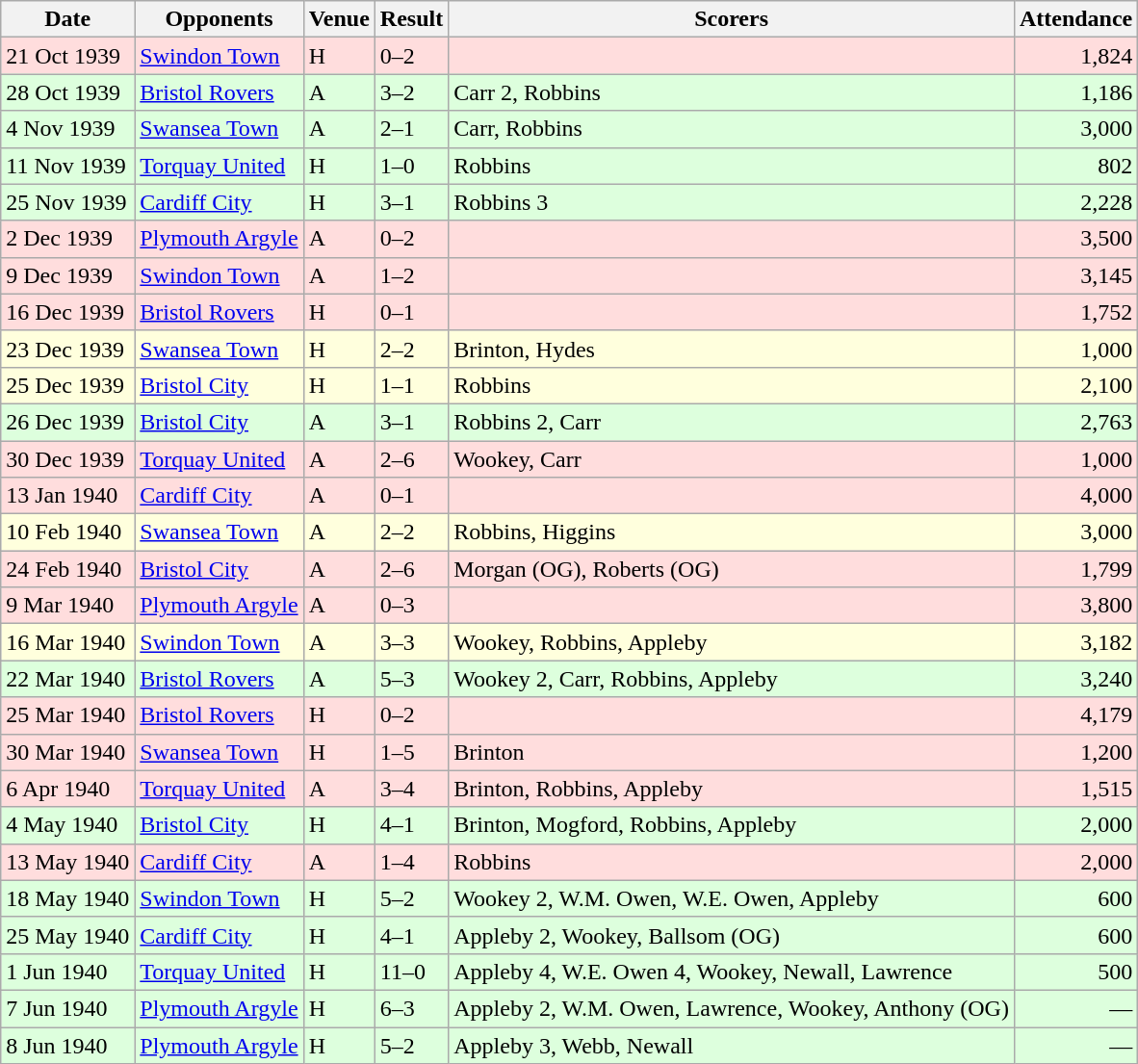<table class="wikitable sortable">
<tr>
<th>Date</th>
<th>Opponents</th>
<th>Venue</th>
<th>Result</th>
<th>Scorers</th>
<th>Attendance</th>
</tr>
<tr bgcolor="#ffdddd">
<td>21 Oct 1939</td>
<td><a href='#'>Swindon Town</a></td>
<td>H</td>
<td>0–2</td>
<td></td>
<td align="right">1,824</td>
</tr>
<tr bgcolor="#ddffdd">
<td>28 Oct 1939</td>
<td><a href='#'>Bristol Rovers</a></td>
<td>A</td>
<td>3–2</td>
<td>Carr 2, Robbins</td>
<td align="right">1,186</td>
</tr>
<tr bgcolor="#ddffdd">
<td>4 Nov 1939</td>
<td><a href='#'>Swansea Town</a></td>
<td>A</td>
<td>2–1</td>
<td>Carr, Robbins</td>
<td align="right">3,000</td>
</tr>
<tr bgcolor="#ddffdd">
<td>11 Nov 1939</td>
<td><a href='#'>Torquay United</a></td>
<td>H</td>
<td>1–0</td>
<td>Robbins</td>
<td align="right">802</td>
</tr>
<tr bgcolor="#ddffdd">
<td>25 Nov 1939</td>
<td><a href='#'>Cardiff City</a></td>
<td>H</td>
<td>3–1</td>
<td>Robbins 3</td>
<td align="right">2,228</td>
</tr>
<tr bgcolor="#ffdddd">
<td>2 Dec 1939</td>
<td><a href='#'>Plymouth Argyle</a></td>
<td>A</td>
<td>0–2</td>
<td></td>
<td align="right">3,500</td>
</tr>
<tr bgcolor="#ffdddd">
<td>9 Dec 1939</td>
<td><a href='#'>Swindon Town</a></td>
<td>A</td>
<td>1–2</td>
<td></td>
<td align="right">3,145</td>
</tr>
<tr bgcolor="#ffdddd">
<td>16 Dec 1939</td>
<td><a href='#'>Bristol Rovers</a></td>
<td>H</td>
<td>0–1</td>
<td></td>
<td align="right">1,752</td>
</tr>
<tr bgcolor="#ffffdd">
<td>23 Dec 1939</td>
<td><a href='#'>Swansea Town</a></td>
<td>H</td>
<td>2–2</td>
<td>Brinton, Hydes</td>
<td align="right">1,000</td>
</tr>
<tr bgcolor="#ffffdd">
<td>25 Dec 1939</td>
<td><a href='#'>Bristol City</a></td>
<td>H</td>
<td>1–1</td>
<td>Robbins</td>
<td align="right">2,100</td>
</tr>
<tr bgcolor="#ddffdd">
<td>26 Dec 1939</td>
<td><a href='#'>Bristol City</a></td>
<td>A</td>
<td>3–1</td>
<td>Robbins 2, Carr</td>
<td align="right">2,763</td>
</tr>
<tr bgcolor="#ffdddd">
<td>30 Dec 1939</td>
<td><a href='#'>Torquay United</a></td>
<td>A</td>
<td>2–6</td>
<td>Wookey, Carr</td>
<td align="right">1,000</td>
</tr>
<tr bgcolor="#ffdddd">
<td>13 Jan 1940</td>
<td><a href='#'>Cardiff City</a></td>
<td>A</td>
<td>0–1</td>
<td></td>
<td align="right">4,000</td>
</tr>
<tr bgcolor="#ffffdd">
<td>10 Feb 1940</td>
<td><a href='#'>Swansea Town</a></td>
<td>A</td>
<td>2–2</td>
<td>Robbins, Higgins</td>
<td align="right">3,000</td>
</tr>
<tr bgcolor="#ffdddd">
<td>24 Feb 1940</td>
<td><a href='#'>Bristol City</a></td>
<td>A</td>
<td>2–6</td>
<td>Morgan (OG), Roberts (OG)</td>
<td align="right">1,799</td>
</tr>
<tr bgcolor="#ffdddd">
<td>9 Mar 1940</td>
<td><a href='#'>Plymouth Argyle</a></td>
<td>A</td>
<td>0–3</td>
<td></td>
<td align="right">3,800</td>
</tr>
<tr bgcolor="#ffffdd">
<td>16 Mar 1940</td>
<td><a href='#'>Swindon Town</a></td>
<td>A</td>
<td>3–3</td>
<td>Wookey, Robbins, Appleby</td>
<td align="right">3,182</td>
</tr>
<tr bgcolor="#ddffdd">
<td>22 Mar 1940</td>
<td><a href='#'>Bristol Rovers</a></td>
<td>A</td>
<td>5–3</td>
<td>Wookey 2, Carr, Robbins, Appleby</td>
<td align="right">3,240</td>
</tr>
<tr bgcolor="#ffdddd">
<td>25 Mar 1940</td>
<td><a href='#'>Bristol Rovers</a></td>
<td>H</td>
<td>0–2</td>
<td></td>
<td align="right">4,179</td>
</tr>
<tr bgcolor="#ffdddd">
<td>30 Mar 1940</td>
<td><a href='#'>Swansea Town</a></td>
<td>H</td>
<td>1–5</td>
<td>Brinton</td>
<td align="right">1,200</td>
</tr>
<tr bgcolor="#ffdddd">
<td>6 Apr 1940</td>
<td><a href='#'>Torquay United</a></td>
<td>A</td>
<td>3–4</td>
<td>Brinton, Robbins, Appleby</td>
<td align="right">1,515</td>
</tr>
<tr bgcolor="#ddffdd">
<td>4 May 1940</td>
<td><a href='#'>Bristol City</a></td>
<td>H</td>
<td>4–1</td>
<td>Brinton, Mogford, Robbins, Appleby</td>
<td align="right">2,000</td>
</tr>
<tr bgcolor="#ffdddd">
<td>13 May 1940</td>
<td><a href='#'>Cardiff City</a></td>
<td>A</td>
<td>1–4</td>
<td>Robbins</td>
<td align="right">2,000</td>
</tr>
<tr bgcolor="#ddffdd">
<td>18 May 1940</td>
<td><a href='#'>Swindon Town</a></td>
<td>H</td>
<td>5–2</td>
<td>Wookey 2, W.M. Owen, W.E. Owen, Appleby</td>
<td align="right">600</td>
</tr>
<tr bgcolor="#ddffdd">
<td>25 May 1940</td>
<td><a href='#'>Cardiff City</a></td>
<td>H</td>
<td>4–1</td>
<td>Appleby 2, Wookey, Ballsom (OG)</td>
<td align="right">600</td>
</tr>
<tr bgcolor="#ddffdd">
<td>1 Jun 1940</td>
<td><a href='#'>Torquay United</a></td>
<td>H</td>
<td>11–0</td>
<td>Appleby 4, W.E. Owen 4, Wookey, Newall, Lawrence</td>
<td align="right">500</td>
</tr>
<tr bgcolor="#ddffdd">
<td>7 Jun 1940</td>
<td><a href='#'>Plymouth Argyle</a></td>
<td>H</td>
<td>6–3</td>
<td>Appleby 2, W.M. Owen, Lawrence, Wookey, Anthony (OG)</td>
<td align="right">—</td>
</tr>
<tr bgcolor="#ddffdd">
<td>8 Jun 1940</td>
<td><a href='#'>Plymouth Argyle</a></td>
<td>H</td>
<td>5–2</td>
<td>Appleby 3, Webb, Newall</td>
<td align="right">—</td>
</tr>
</table>
